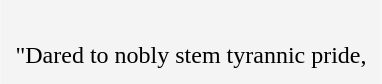<table cellpadding=10 border="0" align=center>
<tr>
<td bgcolor=#f4f4f4><br>"Dared to nobly stem tyrannic pride,<br></td>
</tr>
</table>
